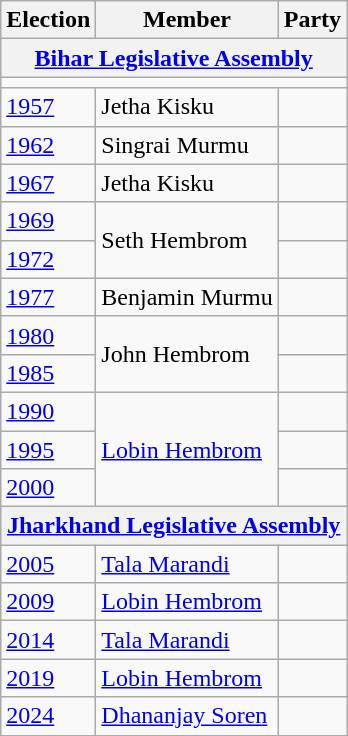<table class="wikitable sortable">
<tr>
<th>Election</th>
<th>Member</th>
<th colspan=2>Party</th>
</tr>
<tr>
<th colspan=4><a href='#'>Bihar Legislative Assembly</a></th>
</tr>
<tr>
<td colspan="4"></td>
</tr>
<tr>
<td><a href='#'>1957</a></td>
<td>Jetha Kisku</td>
<td></td>
</tr>
<tr>
<td><a href='#'>1962</a></td>
<td>Singrai Murmu</td>
<td></td>
</tr>
<tr>
<td><a href='#'>1967</a></td>
<td>Jetha Kisku</td>
<td></td>
</tr>
<tr>
<td><a href='#'>1969</a></td>
<td rowspan=2>Seth Hembrom</td>
<td></td>
</tr>
<tr>
<td><a href='#'>1972</a></td>
</tr>
<tr>
<td><a href='#'>1977</a></td>
<td>Benjamin Murmu</td>
<td></td>
</tr>
<tr>
<td><a href='#'>1980</a></td>
<td rowspan=2>John Hembrom</td>
<td></td>
</tr>
<tr>
<td><a href='#'>1985</a></td>
</tr>
<tr>
<td><a href='#'>1990</a></td>
<td rowspan=3><a href='#'>Lobin Hembrom</a></td>
<td></td>
</tr>
<tr>
<td><a href='#'>1995</a></td>
<td></td>
</tr>
<tr>
<td><a href='#'>2000</a></td>
<td></td>
</tr>
<tr>
<th colspan=4><a href='#'>Jharkhand Legislative Assembly</a></th>
</tr>
<tr>
<td><a href='#'>2005</a></td>
<td><a href='#'>Tala Marandi</a></td>
<td></td>
</tr>
<tr>
<td><a href='#'>2009</a></td>
<td><a href='#'>Lobin Hembrom</a></td>
<td></td>
</tr>
<tr>
<td><a href='#'>2014</a></td>
<td><a href='#'>Tala Marandi</a></td>
<td></td>
</tr>
<tr>
<td><a href='#'>2019</a></td>
<td><a href='#'>Lobin Hembrom</a></td>
<td></td>
</tr>
<tr>
<td><a href='#'>2024</a></td>
<td><a href='#'>Dhananjay Soren</a></td>
</tr>
<tr>
</tr>
</table>
